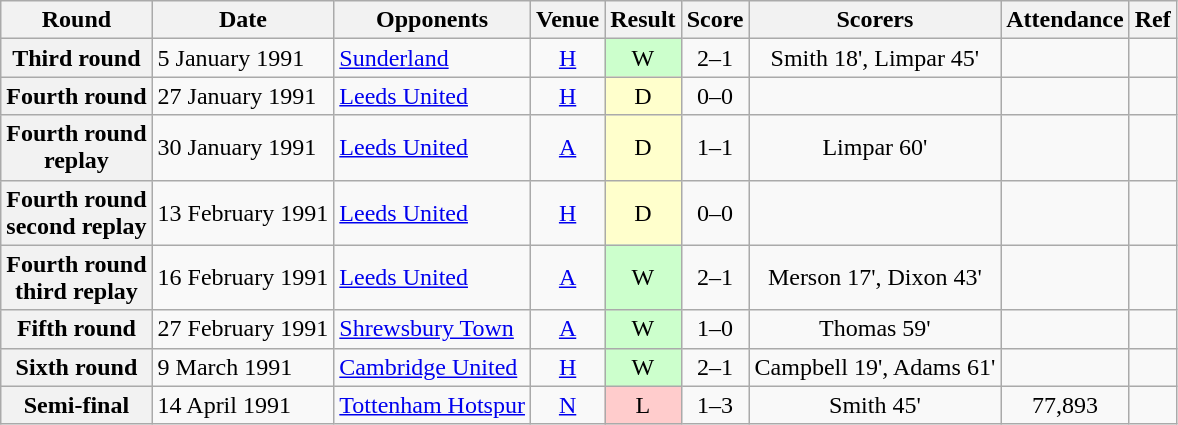<table class="wikitable plainrowheaders" style="text-align:center">
<tr>
<th scope="col">Round</th>
<th scope="col">Date</th>
<th scope="col">Opponents</th>
<th scope="col">Venue</th>
<th scope="col">Result</th>
<th scope="col">Score</th>
<th scope="col">Scorers</th>
<th scope="col">Attendance</th>
<th scope="col">Ref</th>
</tr>
<tr>
<th scope="row">Third round</th>
<td align="left">5 January 1991</td>
<td align="left"><a href='#'>Sunderland</a></td>
<td><a href='#'>H</a></td>
<td style="background:#cfc">W</td>
<td>2–1</td>
<td>Smith 18', Limpar 45'</td>
<td></td>
<td></td>
</tr>
<tr>
<th scope="row">Fourth round</th>
<td align="left">27 January 1991</td>
<td align="left"><a href='#'>Leeds United</a></td>
<td><a href='#'>H</a></td>
<td style="background:#ffc">D</td>
<td>0–0</td>
<td></td>
<td></td>
<td></td>
</tr>
<tr>
<th scope="row">Fourth round <br>replay</th>
<td align="left">30 January 1991</td>
<td align="left"><a href='#'>Leeds United</a></td>
<td><a href='#'>A</a></td>
<td style="background:#ffc">D</td>
<td>1–1</td>
<td>Limpar 60'</td>
<td></td>
<td></td>
</tr>
<tr>
<th scope="row">Fourth round <br>second replay</th>
<td align="left">13 February 1991</td>
<td align="left"><a href='#'>Leeds United</a></td>
<td><a href='#'>H</a></td>
<td style="background:#ffc">D</td>
<td>0–0</td>
<td></td>
<td></td>
<td></td>
</tr>
<tr>
<th scope="row">Fourth round <br>third replay</th>
<td align="left">16 February 1991</td>
<td align="left"><a href='#'>Leeds United</a></td>
<td><a href='#'>A</a></td>
<td style="background:#cfc">W</td>
<td>2–1</td>
<td>Merson 17', Dixon 43'</td>
<td></td>
<td></td>
</tr>
<tr>
<th scope="row">Fifth round</th>
<td align="left">27 February 1991</td>
<td align="left"><a href='#'>Shrewsbury Town</a></td>
<td><a href='#'>A</a></td>
<td style="background:#cfc">W</td>
<td>1–0</td>
<td>Thomas 59'</td>
<td></td>
</tr>
<tr>
<th scope="row">Sixth round</th>
<td align="left">9 March 1991</td>
<td align="left"><a href='#'>Cambridge United</a></td>
<td><a href='#'>H</a></td>
<td style="background:#cfc">W</td>
<td>2–1</td>
<td>Campbell 19', Adams 61'</td>
<td></td>
<td></td>
</tr>
<tr>
<th scope="row">Semi-final</th>
<td align="left">14 April 1991</td>
<td align="left"><a href='#'>Tottenham Hotspur</a></td>
<td><a href='#'>N</a></td>
<td style="background:#fcc">L</td>
<td>1–3</td>
<td>Smith 45'</td>
<td>77,893</td>
<td></td>
</tr>
</table>
